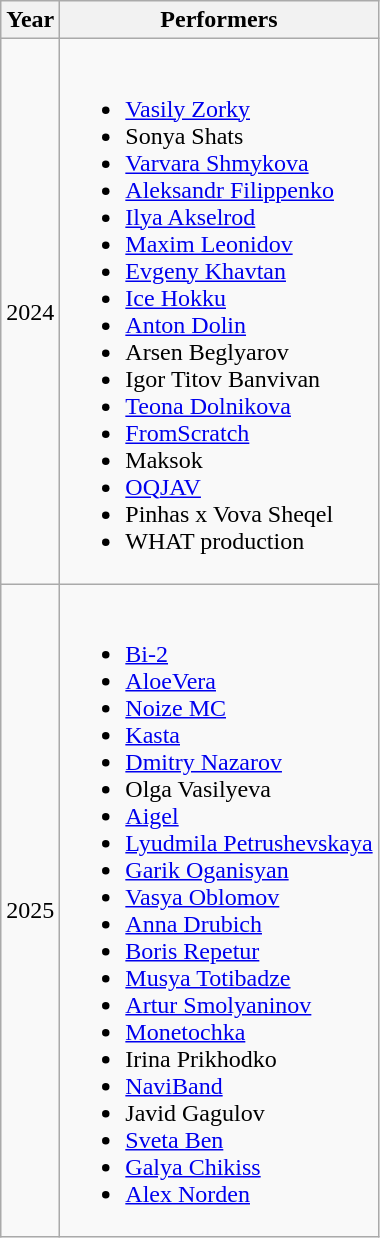<table class="wikitable">
<tr>
<th>Year</th>
<th>Performers</th>
</tr>
<tr>
<td>2024</td>
<td><br><ul><li><a href='#'>Vasily Zorky</a></li><li>Sonya Shats</li><li><a href='#'>Varvara Shmykova</a></li><li><a href='#'>Aleksandr Filippenko</a></li><li><a href='#'>Ilya Akselrod</a></li><li><a href='#'>Maxim Leonidov</a></li><li><a href='#'>Evgeny Khavtan</a></li><li><a href='#'>Ice Hokku</a></li><li><a href='#'>Anton Dolin</a></li><li>Arsen Beglyarov</li><li>Igor Titov Banvivan</li><li><a href='#'>Teona Dolnikova</a></li><li><a href='#'>FromScratch</a></li><li>Maksok</li><li><a href='#'>OQJAV</a></li><li>Pinhas x Vova Sheqel</li><li>WHAT production</li></ul></td>
</tr>
<tr>
<td>2025</td>
<td><br><ul><li><a href='#'>Bi-2</a></li><li><a href='#'>AloeVera</a></li><li><a href='#'>Noize MC</a></li><li><a href='#'>Kasta</a></li><li><a href='#'>Dmitry Nazarov</a></li><li>Olga Vasilyeva</li><li><a href='#'>Aigel</a></li><li><a href='#'>Lyudmila Petrushevskaya</a></li><li><a href='#'>Garik Oganisyan</a></li><li><a href='#'>Vasya Oblomov</a></li><li><a href='#'>Anna Drubich</a></li><li><a href='#'>Boris Repetur</a></li><li><a href='#'>Musya Totibadze</a></li><li><a href='#'>Artur Smolyaninov</a></li><li><a href='#'>Monetochka</a></li><li>Irina Prikhodko</li><li><a href='#'>NaviBand</a></li><li>Javid Gagulov</li><li><a href='#'>Sveta Ben</a></li><li><a href='#'>Galya Chikiss</a></li><li><a href='#'>Alex Norden</a></li></ul></td>
</tr>
</table>
